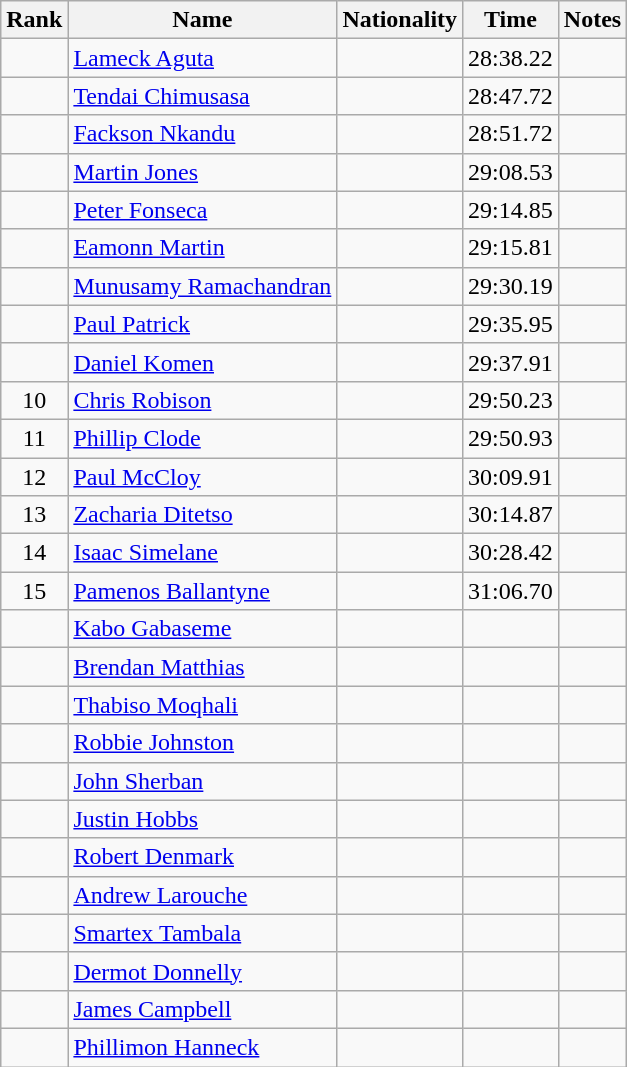<table class="wikitable sortable" style=" text-align:center">
<tr>
<th>Rank</th>
<th>Name</th>
<th>Nationality</th>
<th>Time</th>
<th>Notes</th>
</tr>
<tr>
<td></td>
<td align=left><a href='#'>Lameck Aguta</a></td>
<td align=left></td>
<td>28:38.22</td>
<td></td>
</tr>
<tr>
<td></td>
<td align=left><a href='#'>Tendai Chimusasa</a></td>
<td align=left></td>
<td>28:47.72</td>
<td></td>
</tr>
<tr>
<td></td>
<td align=left><a href='#'>Fackson Nkandu</a></td>
<td align=left></td>
<td>28:51.72</td>
<td></td>
</tr>
<tr>
<td></td>
<td align=left><a href='#'>Martin Jones</a></td>
<td align=left></td>
<td>29:08.53</td>
<td></td>
</tr>
<tr>
<td></td>
<td align=left><a href='#'>Peter Fonseca</a></td>
<td align=left></td>
<td>29:14.85</td>
<td></td>
</tr>
<tr>
<td></td>
<td align=left><a href='#'>Eamonn Martin</a></td>
<td align=left></td>
<td>29:15.81</td>
<td></td>
</tr>
<tr>
<td></td>
<td align=left><a href='#'>Munusamy Ramachandran</a></td>
<td align=left></td>
<td>29:30.19</td>
<td></td>
</tr>
<tr>
<td></td>
<td align=left><a href='#'>Paul Patrick</a></td>
<td align=left></td>
<td>29:35.95</td>
<td></td>
</tr>
<tr>
<td></td>
<td align=left><a href='#'>Daniel Komen</a></td>
<td align=left></td>
<td>29:37.91</td>
<td></td>
</tr>
<tr>
<td>10</td>
<td align=left><a href='#'>Chris Robison</a></td>
<td align=left></td>
<td>29:50.23</td>
<td></td>
</tr>
<tr>
<td>11</td>
<td align=left><a href='#'>Phillip Clode</a></td>
<td align=left></td>
<td>29:50.93</td>
<td></td>
</tr>
<tr>
<td>12</td>
<td align=left><a href='#'>Paul McCloy</a></td>
<td align=left></td>
<td>30:09.91</td>
<td></td>
</tr>
<tr>
<td>13</td>
<td align=left><a href='#'>Zacharia Ditetso</a></td>
<td align=left></td>
<td>30:14.87</td>
<td></td>
</tr>
<tr>
<td>14</td>
<td align=left><a href='#'>Isaac Simelane</a></td>
<td align=left></td>
<td>30:28.42</td>
<td></td>
</tr>
<tr>
<td>15</td>
<td align=left><a href='#'>Pamenos Ballantyne</a></td>
<td align=left></td>
<td>31:06.70</td>
<td></td>
</tr>
<tr>
<td></td>
<td align=left><a href='#'>Kabo Gabaseme</a></td>
<td align=left></td>
<td></td>
<td></td>
</tr>
<tr>
<td></td>
<td align=left><a href='#'>Brendan Matthias</a></td>
<td align=left></td>
<td></td>
<td></td>
</tr>
<tr>
<td></td>
<td align=left><a href='#'>Thabiso Moqhali</a></td>
<td align=left></td>
<td></td>
<td></td>
</tr>
<tr>
<td></td>
<td align=left><a href='#'>Robbie Johnston</a></td>
<td align=left></td>
<td></td>
<td></td>
</tr>
<tr>
<td></td>
<td align=left><a href='#'>John Sherban</a></td>
<td align=left></td>
<td></td>
<td></td>
</tr>
<tr>
<td></td>
<td align=left><a href='#'>Justin Hobbs</a></td>
<td align=left></td>
<td></td>
<td></td>
</tr>
<tr>
<td></td>
<td align=left><a href='#'>Robert Denmark</a></td>
<td align=left></td>
<td></td>
<td></td>
</tr>
<tr>
<td></td>
<td align=left><a href='#'>Andrew Larouche</a></td>
<td align=left></td>
<td></td>
<td></td>
</tr>
<tr>
<td></td>
<td align=left><a href='#'>Smartex Tambala</a></td>
<td align=left></td>
<td></td>
<td></td>
</tr>
<tr>
<td></td>
<td align=left><a href='#'>Dermot Donnelly</a></td>
<td align=left></td>
<td></td>
<td></td>
</tr>
<tr>
<td></td>
<td align=left><a href='#'>James Campbell</a></td>
<td align=left></td>
<td></td>
<td></td>
</tr>
<tr>
<td></td>
<td align=left><a href='#'>Phillimon Hanneck</a></td>
<td align=left></td>
<td></td>
<td></td>
</tr>
</table>
